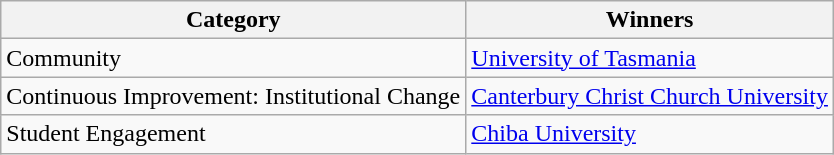<table class="wikitable">
<tr>
<th>Category</th>
<th>Winners</th>
</tr>
<tr>
<td>Community</td>
<td> <a href='#'>University of Tasmania</a></td>
</tr>
<tr>
<td>Continuous Improvement: Institutional Change</td>
<td> <a href='#'>Canterbury Christ Church University</a></td>
</tr>
<tr>
<td>Student Engagement</td>
<td> <a href='#'>Chiba University</a></td>
</tr>
</table>
